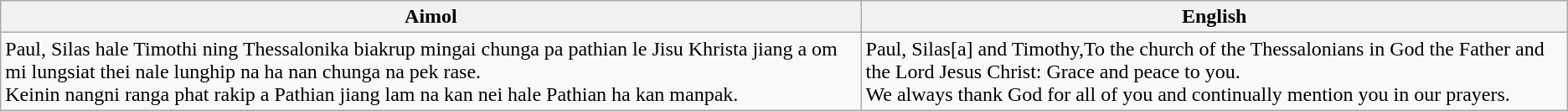<table class="wikitable">
<tr>
<th>Aimol</th>
<th>English</th>
</tr>
<tr>
<td>Paul, Silas hale Timothi ning Thessalonika biakrup mingai chunga pa pathian le Jisu Khrista jiang a om mi lungsiat thei nale lunghip na ha nan chunga na pek rase.<br>Keinin nangni ranga phat rakip a Pathian jiang lam na kan nei hale Pathian ha kan manpak.</td>
<td>Paul, Silas[a] and Timothy,To the church of the Thessalonians in God the Father and the Lord Jesus Christ: Grace and peace to you.<br>We always thank God for all of you and continually mention you in our prayers.</td>
</tr>
</table>
